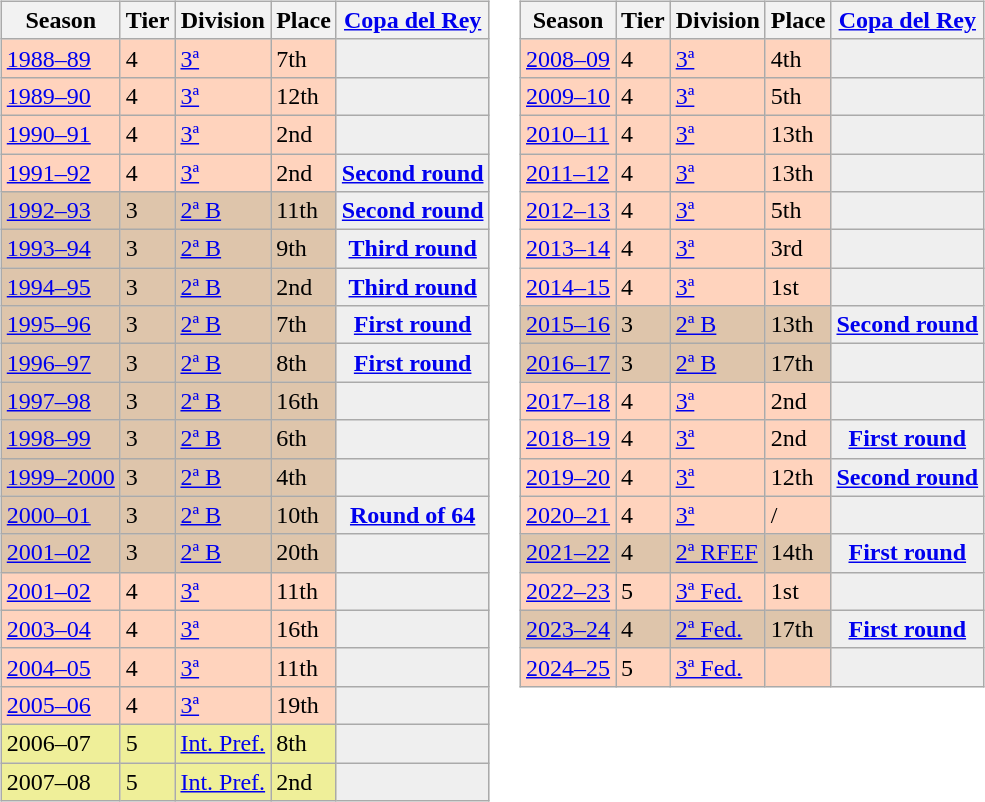<table>
<tr>
<td valign="top" width=0%><br><table class="wikitable">
<tr style="background:#f0f6fa;">
<th>Season</th>
<th>Tier</th>
<th>Division</th>
<th>Place</th>
<th><a href='#'>Copa del Rey</a></th>
</tr>
<tr>
<td style="background:#FFD3BD;"><a href='#'>1988–89</a></td>
<td style="background:#FFD3BD;">4</td>
<td style="background:#FFD3BD;"><a href='#'>3ª</a></td>
<td style="background:#FFD3BD;">7th</td>
<th style="background:#efefef;"></th>
</tr>
<tr>
<td style="background:#FFD3BD;"><a href='#'>1989–90</a></td>
<td style="background:#FFD3BD;">4</td>
<td style="background:#FFD3BD;"><a href='#'>3ª</a></td>
<td style="background:#FFD3BD;">12th</td>
<th style="background:#efefef;"></th>
</tr>
<tr>
<td style="background:#FFD3BD;"><a href='#'>1990–91</a></td>
<td style="background:#FFD3BD;">4</td>
<td style="background:#FFD3BD;"><a href='#'>3ª</a></td>
<td style="background:#FFD3BD;">2nd</td>
<th style="background:#efefef;"></th>
</tr>
<tr>
<td style="background:#FFD3BD;"><a href='#'>1991–92</a></td>
<td style="background:#FFD3BD;">4</td>
<td style="background:#FFD3BD;"><a href='#'>3ª</a></td>
<td style="background:#FFD3BD;">2nd</td>
<th style="background:#efefef;"><a href='#'>Second round</a></th>
</tr>
<tr>
<td style="background:#DEC5AB;"><a href='#'>1992–93</a></td>
<td style="background:#DEC5AB;">3</td>
<td style="background:#DEC5AB;"><a href='#'>2ª B</a></td>
<td style="background:#DEC5AB;">11th</td>
<th style="background:#efefef;"><a href='#'>Second round</a></th>
</tr>
<tr>
<td style="background:#DEC5AB;"><a href='#'>1993–94</a></td>
<td style="background:#DEC5AB;">3</td>
<td style="background:#DEC5AB;"><a href='#'>2ª B</a></td>
<td style="background:#DEC5AB;">9th</td>
<th style="background:#efefef;"><a href='#'>Third round</a></th>
</tr>
<tr>
<td style="background:#DEC5AB;"><a href='#'>1994–95</a></td>
<td style="background:#DEC5AB;">3</td>
<td style="background:#DEC5AB;"><a href='#'>2ª B</a></td>
<td style="background:#DEC5AB;">2nd</td>
<th style="background:#efefef;"><a href='#'>Third round</a></th>
</tr>
<tr>
<td style="background:#DEC5AB;"><a href='#'>1995–96</a></td>
<td style="background:#DEC5AB;">3</td>
<td style="background:#DEC5AB;"><a href='#'>2ª B</a></td>
<td style="background:#DEC5AB;">7th</td>
<th style="background:#efefef;"><a href='#'>First round</a></th>
</tr>
<tr>
<td style="background:#DEC5AB;"><a href='#'>1996–97</a></td>
<td style="background:#DEC5AB;">3</td>
<td style="background:#DEC5AB;"><a href='#'>2ª B</a></td>
<td style="background:#DEC5AB;">8th</td>
<th style="background:#efefef;"><a href='#'>First round</a></th>
</tr>
<tr>
<td style="background:#DEC5AB;"><a href='#'>1997–98</a></td>
<td style="background:#DEC5AB;">3</td>
<td style="background:#DEC5AB;"><a href='#'>2ª B</a></td>
<td style="background:#DEC5AB;">16th</td>
<th style="background:#efefef;"></th>
</tr>
<tr>
<td style="background:#DEC5AB;"><a href='#'>1998–99</a></td>
<td style="background:#DEC5AB;">3</td>
<td style="background:#DEC5AB;"><a href='#'>2ª B</a></td>
<td style="background:#DEC5AB;">6th</td>
<th style="background:#efefef;"></th>
</tr>
<tr>
<td style="background:#DEC5AB;"><a href='#'>1999–2000</a></td>
<td style="background:#DEC5AB;">3</td>
<td style="background:#DEC5AB;"><a href='#'>2ª B</a></td>
<td style="background:#DEC5AB;">4th</td>
<th style="background:#efefef;"></th>
</tr>
<tr>
<td style="background:#DEC5AB;"><a href='#'>2000–01</a></td>
<td style="background:#DEC5AB;">3</td>
<td style="background:#DEC5AB;"><a href='#'>2ª B</a></td>
<td style="background:#DEC5AB;">10th</td>
<th style="background:#efefef;"><a href='#'>Round of 64</a></th>
</tr>
<tr>
<td style="background:#DEC5AB;"><a href='#'>2001–02</a></td>
<td style="background:#DEC5AB;">3</td>
<td style="background:#DEC5AB;"><a href='#'>2ª B</a></td>
<td style="background:#DEC5AB;">20th</td>
<th style="background:#efefef;"></th>
</tr>
<tr>
<td style="background:#FFD3BD;"><a href='#'>2001–02</a></td>
<td style="background:#FFD3BD;">4</td>
<td style="background:#FFD3BD;"><a href='#'>3ª</a></td>
<td style="background:#FFD3BD;">11th</td>
<th style="background:#efefef;"></th>
</tr>
<tr>
<td style="background:#FFD3BD;"><a href='#'>2003–04</a></td>
<td style="background:#FFD3BD;">4</td>
<td style="background:#FFD3BD;"><a href='#'>3ª</a></td>
<td style="background:#FFD3BD;">16th</td>
<th style="background:#efefef;"></th>
</tr>
<tr>
<td style="background:#FFD3BD;"><a href='#'>2004–05</a></td>
<td style="background:#FFD3BD;">4</td>
<td style="background:#FFD3BD;"><a href='#'>3ª</a></td>
<td style="background:#FFD3BD;">11th</td>
<th style="background:#efefef;"></th>
</tr>
<tr>
<td style="background:#FFD3BD;"><a href='#'>2005–06</a></td>
<td style="background:#FFD3BD;">4</td>
<td style="background:#FFD3BD;"><a href='#'>3ª</a></td>
<td style="background:#FFD3BD;">19th</td>
<th style="background:#efefef;"></th>
</tr>
<tr>
<td style="background:#EFEF99;">2006–07</td>
<td style="background:#EFEF99;">5</td>
<td style="background:#EFEF99;"><a href='#'>Int. Pref.</a></td>
<td style="background:#EFEF99;">8th</td>
<th style="background:#efefef;"></th>
</tr>
<tr>
<td style="background:#EFEF99;">2007–08</td>
<td style="background:#EFEF99;">5</td>
<td style="background:#EFEF99;"><a href='#'>Int. Pref.</a></td>
<td style="background:#EFEF99;">2nd</td>
<th style="background:#efefef;"></th>
</tr>
</table>
</td>
<td valign="top" width=0%><br><table class="wikitable">
<tr style="background:#f0f6fa;">
<th>Season</th>
<th>Tier</th>
<th>Division</th>
<th>Place</th>
<th><a href='#'>Copa del Rey</a></th>
</tr>
<tr>
<td style="background:#FFD3BD;"><a href='#'>2008–09</a></td>
<td style="background:#FFD3BD;">4</td>
<td style="background:#FFD3BD;"><a href='#'>3ª</a></td>
<td style="background:#FFD3BD;">4th</td>
<th style="background:#efefef;"></th>
</tr>
<tr>
<td style="background:#FFD3BD;"><a href='#'>2009–10</a></td>
<td style="background:#FFD3BD;">4</td>
<td style="background:#FFD3BD;"><a href='#'>3ª</a></td>
<td style="background:#FFD3BD;">5th</td>
<th style="background:#efefef;"></th>
</tr>
<tr>
<td style="background:#FFD3BD;"><a href='#'>2010–11</a></td>
<td style="background:#FFD3BD;">4</td>
<td style="background:#FFD3BD;"><a href='#'>3ª</a></td>
<td style="background:#FFD3BD;">13th</td>
<th style="background:#efefef;"></th>
</tr>
<tr>
<td style="background:#FFD3BD;"><a href='#'>2011–12</a></td>
<td style="background:#FFD3BD;">4</td>
<td style="background:#FFD3BD;"><a href='#'>3ª</a></td>
<td style="background:#FFD3BD;">13th</td>
<th style="background:#efefef;"></th>
</tr>
<tr>
<td style="background:#FFD3BD;"><a href='#'>2012–13</a></td>
<td style="background:#FFD3BD;">4</td>
<td style="background:#FFD3BD;"><a href='#'>3ª</a></td>
<td style="background:#FFD3BD;">5th</td>
<th style="background:#efefef;"></th>
</tr>
<tr>
<td style="background:#FFD3BD;"><a href='#'>2013–14</a></td>
<td style="background:#FFD3BD;">4</td>
<td style="background:#FFD3BD;"><a href='#'>3ª</a></td>
<td style="background:#FFD3BD;">3rd</td>
<th style="background:#efefef;"></th>
</tr>
<tr>
<td style="background:#FFD3BD;"><a href='#'>2014–15</a></td>
<td style="background:#FFD3BD;">4</td>
<td style="background:#FFD3BD;"><a href='#'>3ª</a></td>
<td style="background:#FFD3BD;">1st</td>
<th style="background:#efefef;"></th>
</tr>
<tr>
<td style="background:#DEC5AB;"><a href='#'>2015–16</a></td>
<td style="background:#DEC5AB;">3</td>
<td style="background:#DEC5AB;"><a href='#'>2ª B</a></td>
<td style="background:#DEC5AB;">13th</td>
<th style="background:#efefef;"><a href='#'>Second round</a></th>
</tr>
<tr>
<td style="background:#DEC5AB;"><a href='#'>2016–17</a></td>
<td style="background:#DEC5AB;">3</td>
<td style="background:#DEC5AB;"><a href='#'>2ª B</a></td>
<td style="background:#DEC5AB;">17th</td>
<th style="background:#efefef;"></th>
</tr>
<tr>
<td style="background:#FFD3BD;"><a href='#'>2017–18</a></td>
<td style="background:#FFD3BD;">4</td>
<td style="background:#FFD3BD;"><a href='#'>3ª</a></td>
<td style="background:#FFD3BD;">2nd</td>
<th style="background:#efefef;"></th>
</tr>
<tr>
<td style="background:#FFD3BD;"><a href='#'>2018–19</a></td>
<td style="background:#FFD3BD;">4</td>
<td style="background:#FFD3BD;"><a href='#'>3ª</a></td>
<td style="background:#FFD3BD;">2nd</td>
<th style="background:#efefef;"><a href='#'>First round</a></th>
</tr>
<tr>
<td style="background:#FFD3BD;"><a href='#'>2019–20</a></td>
<td style="background:#FFD3BD;">4</td>
<td style="background:#FFD3BD;"><a href='#'>3ª</a></td>
<td style="background:#FFD3BD;">12th</td>
<th style="background:#efefef;"><a href='#'>Second round</a></th>
</tr>
<tr>
<td style="background:#FFD3BD;"><a href='#'>2020–21</a></td>
<td style="background:#FFD3BD;">4</td>
<td style="background:#FFD3BD;"><a href='#'>3ª</a></td>
<td style="background:#FFD3BD;"> / </td>
<th style="background:#efefef;"></th>
</tr>
<tr>
<td style="background:#DEC5AB;"><a href='#'>2021–22</a></td>
<td style="background:#DEC5AB;">4</td>
<td style="background:#DEC5AB;"><a href='#'>2ª RFEF</a></td>
<td style="background:#DEC5AB;">14th</td>
<th style="background:#efefef;"><a href='#'>First round</a></th>
</tr>
<tr>
<td style="background:#FFD3BD;"><a href='#'>2022–23</a></td>
<td style="background:#FFD3BD;">5</td>
<td style="background:#FFD3BD;"><a href='#'>3ª Fed.</a></td>
<td style="background:#FFD3BD;">1st</td>
<th style="background:#efefef;"></th>
</tr>
<tr>
<td style="background:#DEC5AB;"><a href='#'>2023–24</a></td>
<td style="background:#DEC5AB;">4</td>
<td style="background:#DEC5AB;"><a href='#'>2ª Fed.</a></td>
<td style="background:#DEC5AB;">17th</td>
<th style="background:#efefef;"><a href='#'>First round</a></th>
</tr>
<tr>
<td style="background:#FFD3BD;"><a href='#'>2024–25</a></td>
<td style="background:#FFD3BD;">5</td>
<td style="background:#FFD3BD;"><a href='#'>3ª Fed.</a></td>
<td style="background:#FFD3BD;"></td>
<th style="background:#efefef;"></th>
</tr>
</table>
</td>
</tr>
</table>
